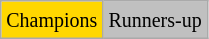<table class="wikitable">
<tr>
<td bgcolor=gold><small>Champions</small></td>
<td bgcolor=silver><small>Runners-up</small></td>
</tr>
</table>
